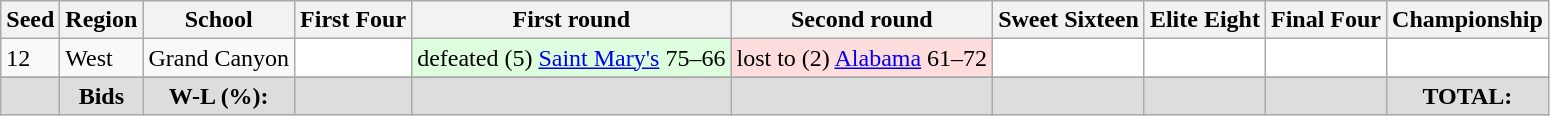<table class="sortable wikitable" style="white-space:nowrap; font-size:100%;">
<tr>
<th>Seed</th>
<th>Region</th>
<th>School</th>
<th>First Four</th>
<th>First round</th>
<th>Second round</th>
<th>Sweet Sixteen</th>
<th>Elite Eight</th>
<th>Final Four</th>
<th>Championship</th>
</tr>
<tr>
<td>12</td>
<td>West</td>
<td>Grand Canyon</td>
<td style="background:#fff;"></td>
<td style="background:#ddffdd;">defeated (5) <a href='#'>Saint Mary's</a> 75–66</td>
<td style="background:#ffdddd;">lost to (2) <a href='#'>Alabama</a> 61–72</td>
<td style="background:#fff;"></td>
<td style="background:#fff;"></td>
<td style="background:#fff;"></td>
<td style="background:#fff;"></td>
</tr>
<tr>
</tr>
<tr class="sortbottom" style="text-align:center; background:#ddd;">
<td></td>
<td><strong>Bids</strong></td>
<td><strong>W-L (%):</strong></td>
<td></td>
<td></td>
<td></td>
<td></td>
<td></td>
<td></td>
<td><strong>TOTAL:</strong> </td>
</tr>
</table>
